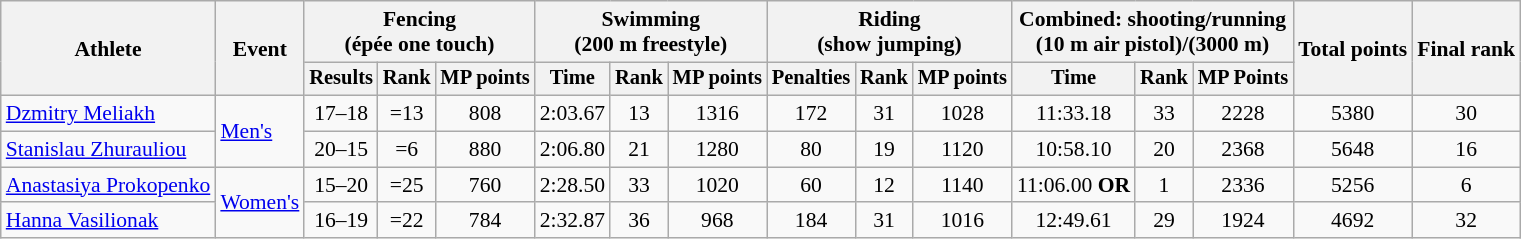<table class="wikitable" style="font-size:90%">
<tr>
<th rowspan="2">Athlete</th>
<th rowspan="2">Event</th>
<th colspan=3>Fencing<br><span>(épée one touch)</span></th>
<th colspan=3>Swimming<br><span>(200 m freestyle)</span></th>
<th colspan=3>Riding<br><span>(show jumping)</span></th>
<th colspan=3>Combined: shooting/running<br><span>(10 m air pistol)/(3000 m)</span></th>
<th rowspan=2>Total points</th>
<th rowspan=2>Final rank</th>
</tr>
<tr style="font-size:95%">
<th>Results</th>
<th>Rank</th>
<th>MP points</th>
<th>Time</th>
<th>Rank</th>
<th>MP points</th>
<th>Penalties</th>
<th>Rank</th>
<th>MP points</th>
<th>Time</th>
<th>Rank</th>
<th>MP Points</th>
</tr>
<tr align=center>
<td align=left><a href='#'>Dzmitry Meliakh</a></td>
<td align=left rowspan=2><a href='#'>Men's</a></td>
<td>17–18</td>
<td>=13</td>
<td>808</td>
<td>2:03.67</td>
<td>13</td>
<td>1316</td>
<td>172</td>
<td>31</td>
<td>1028</td>
<td>11:33.18</td>
<td>33</td>
<td>2228</td>
<td>5380</td>
<td>30</td>
</tr>
<tr align=center>
<td align=left><a href='#'>Stanislau Zhurauliou</a></td>
<td>20–15</td>
<td>=6</td>
<td>880</td>
<td>2:06.80</td>
<td>21</td>
<td>1280</td>
<td>80</td>
<td>19</td>
<td>1120</td>
<td>10:58.10</td>
<td>20</td>
<td>2368</td>
<td>5648</td>
<td>16</td>
</tr>
<tr align=center>
<td align=left><a href='#'>Anastasiya Prokopenko</a></td>
<td align=left rowspan=2><a href='#'>Women's</a></td>
<td>15–20</td>
<td>=25</td>
<td>760</td>
<td>2:28.50</td>
<td>33</td>
<td>1020</td>
<td>60</td>
<td>12</td>
<td>1140</td>
<td>11:06.00 <strong>OR</strong></td>
<td>1</td>
<td>2336</td>
<td>5256</td>
<td>6</td>
</tr>
<tr align=center>
<td align=left><a href='#'>Hanna Vasilionak</a></td>
<td>16–19</td>
<td>=22</td>
<td>784</td>
<td>2:32.87</td>
<td>36</td>
<td>968</td>
<td>184</td>
<td>31</td>
<td>1016</td>
<td>12:49.61</td>
<td>29</td>
<td>1924</td>
<td>4692</td>
<td>32</td>
</tr>
</table>
